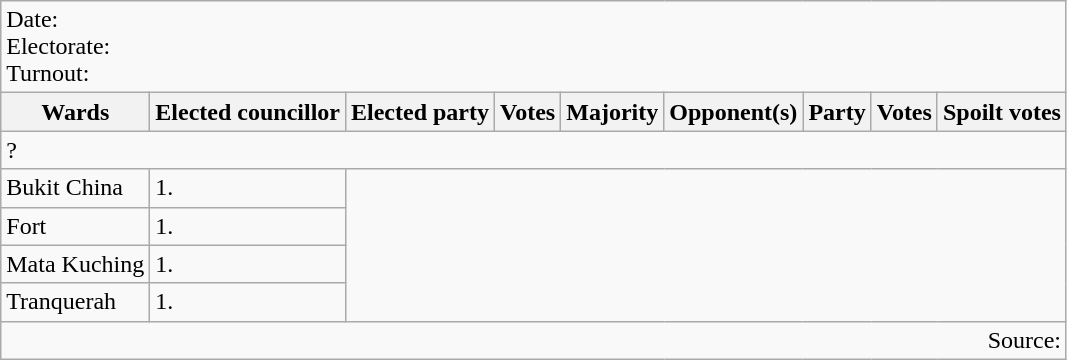<table class=wikitable>
<tr>
<td colspan=9>Date: <br>Electorate: <br>Turnout:</td>
</tr>
<tr>
<th>Wards</th>
<th>Elected councillor</th>
<th>Elected party</th>
<th>Votes</th>
<th>Majority</th>
<th>Opponent(s)</th>
<th>Party</th>
<th>Votes</th>
<th>Spoilt votes</th>
</tr>
<tr>
<td colspan=9>? </td>
</tr>
<tr>
<td>Bukit China</td>
<td>1.</td>
</tr>
<tr>
<td>Fort</td>
<td>1.</td>
</tr>
<tr>
<td>Mata Kuching</td>
<td>1.</td>
</tr>
<tr>
<td>Tranquerah</td>
<td>1.</td>
</tr>
<tr>
<td colspan=9 align=right>Source:</td>
</tr>
</table>
